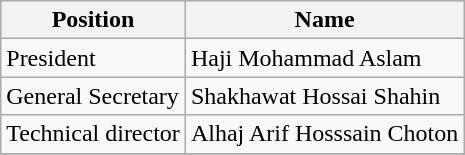<table class="wikitable">
<tr>
<th>Position</th>
<th>Name</th>
</tr>
<tr>
<td>President</td>
<td> Haji Mohammad Aslam</td>
</tr>
<tr>
<td>General Secretary</td>
<td> Shakhawat Hossai Shahin</td>
</tr>
<tr>
<td>Technical director</td>
<td> Alhaj Arif Hosssain Choton</td>
</tr>
<tr>
</tr>
</table>
